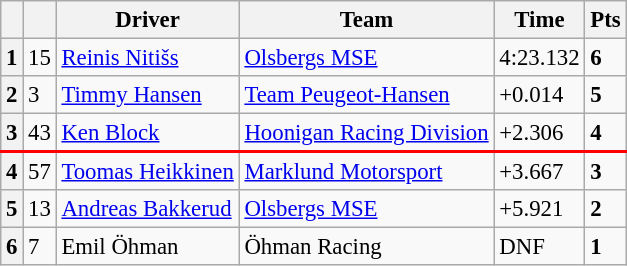<table class=wikitable style="font-size:95%">
<tr>
<th></th>
<th></th>
<th>Driver</th>
<th>Team</th>
<th>Time</th>
<th>Pts</th>
</tr>
<tr>
<th>1</th>
<td>15</td>
<td> <a href='#'>Reinis Nitišs</a></td>
<td><a href='#'>Olsbergs MSE</a></td>
<td>4:23.132</td>
<td><strong>6</strong></td>
</tr>
<tr>
<th>2</th>
<td>3</td>
<td> <a href='#'>Timmy Hansen</a></td>
<td><a href='#'>Team Peugeot-Hansen</a></td>
<td>+0.014</td>
<td><strong>5</strong></td>
</tr>
<tr>
<th>3</th>
<td>43</td>
<td> <a href='#'>Ken Block</a></td>
<td><a href='#'>Hoonigan Racing Division</a></td>
<td>+2.306</td>
<td><strong>4</strong></td>
</tr>
<tr style="border-top: solid 2.5px red;">
<th>4</th>
<td>57</td>
<td> <a href='#'>Toomas Heikkinen</a></td>
<td><a href='#'>Marklund Motorsport</a></td>
<td>+3.667</td>
<td><strong>3</strong></td>
</tr>
<tr>
<th>5</th>
<td>13</td>
<td> <a href='#'>Andreas Bakkerud</a></td>
<td><a href='#'>Olsbergs MSE</a></td>
<td>+5.921</td>
<td><strong>2</strong></td>
</tr>
<tr>
<th>6</th>
<td>7</td>
<td> Emil Öhman</td>
<td>Öhman Racing</td>
<td>DNF</td>
<td><strong>1</strong></td>
</tr>
</table>
